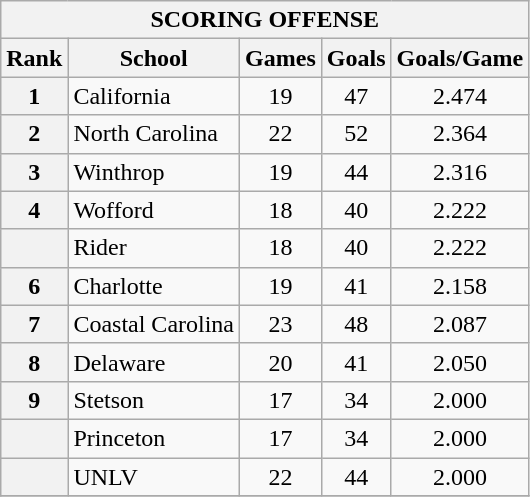<table class="wikitable">
<tr>
<th colspan=5>SCORING OFFENSE</th>
</tr>
<tr>
<th>Rank</th>
<th>School</th>
<th>Games</th>
<th>Goals</th>
<th>Goals/Game</th>
</tr>
<tr>
<th>1</th>
<td>California</td>
<td style="text-align:center;">19</td>
<td style="text-align:center;">47</td>
<td style="text-align:center;">2.474</td>
</tr>
<tr>
<th>2</th>
<td>North Carolina</td>
<td style="text-align:center;">22</td>
<td style="text-align:center;">52</td>
<td style="text-align:center;">2.364</td>
</tr>
<tr>
<th>3</th>
<td>Winthrop</td>
<td style="text-align:center;">19</td>
<td style="text-align:center;">44</td>
<td style="text-align:center;">2.316</td>
</tr>
<tr>
<th>4</th>
<td>Wofford</td>
<td style="text-align:center;">18</td>
<td style="text-align:center;">40</td>
<td style="text-align:center;">2.222</td>
</tr>
<tr>
<th></th>
<td>Rider</td>
<td style="text-align:center;">18</td>
<td style="text-align:center;">40</td>
<td style="text-align:center;">2.222</td>
</tr>
<tr>
<th>6</th>
<td>Charlotte</td>
<td style="text-align:center;">19</td>
<td style="text-align:center;">41</td>
<td style="text-align:center;">2.158</td>
</tr>
<tr>
<th>7</th>
<td>Coastal Carolina</td>
<td style="text-align:center;">23</td>
<td style="text-align:center;">48</td>
<td style="text-align:center;">2.087</td>
</tr>
<tr>
<th>8</th>
<td>Delaware</td>
<td style="text-align:center;">20</td>
<td style="text-align:center;">41</td>
<td style="text-align:center;">2.050</td>
</tr>
<tr>
<th>9</th>
<td>Stetson</td>
<td style="text-align:center;">17</td>
<td style="text-align:center;">34</td>
<td style="text-align:center;">2.000</td>
</tr>
<tr>
<th></th>
<td>Princeton</td>
<td style="text-align:center;">17</td>
<td style="text-align:center;">34</td>
<td style="text-align:center;">2.000</td>
</tr>
<tr>
<th></th>
<td>UNLV</td>
<td style="text-align:center;">22</td>
<td style="text-align:center;">44</td>
<td style="text-align:center;">2.000</td>
</tr>
<tr>
</tr>
</table>
